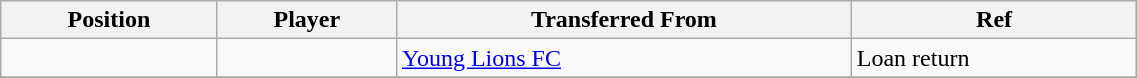<table class="wikitable sortable" style="width:60%; text-align:center; font-size:100%; text-align:left;">
<tr>
<th><strong>Position</strong></th>
<th><strong>Player</strong></th>
<th><strong>Transferred From</strong></th>
<th><strong>Ref</strong></th>
</tr>
<tr>
<td></td>
<td></td>
<td>  <a href='#'>Young Lions FC</a></td>
<td>Loan return</td>
</tr>
<tr>
</tr>
</table>
